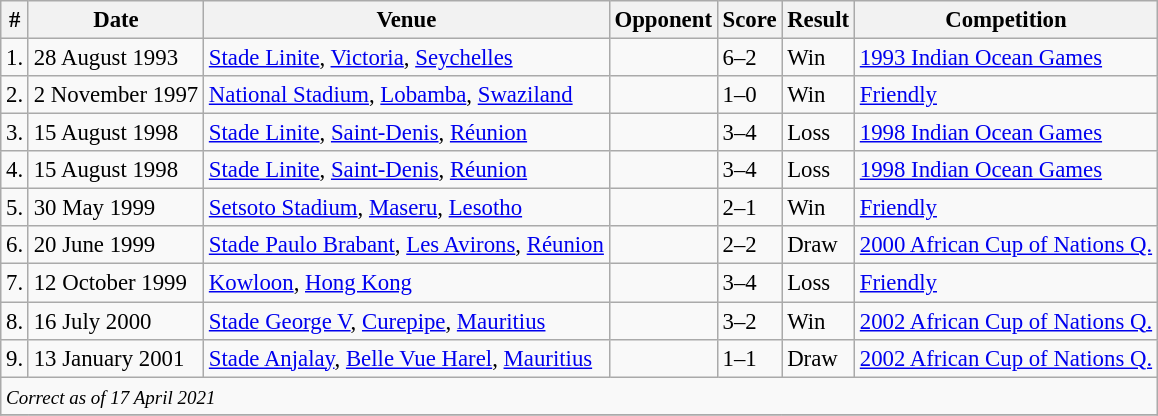<table class="wikitable" style="font-size:95%;">
<tr>
<th>#</th>
<th>Date</th>
<th>Venue</th>
<th>Opponent</th>
<th>Score</th>
<th>Result</th>
<th>Competition</th>
</tr>
<tr>
<td>1.</td>
<td>28 August 1993</td>
<td><a href='#'>Stade Linite</a>, <a href='#'>Victoria</a>, <a href='#'>Seychelles</a></td>
<td></td>
<td>6–2</td>
<td>Win</td>
<td><a href='#'>1993 Indian Ocean Games</a></td>
</tr>
<tr>
<td>2.</td>
<td>2 November 1997</td>
<td><a href='#'>National Stadium</a>, <a href='#'>Lobamba</a>, <a href='#'>Swaziland</a></td>
<td></td>
<td>1–0</td>
<td>Win</td>
<td><a href='#'>Friendly</a></td>
</tr>
<tr>
<td>3.</td>
<td>15 August 1998</td>
<td><a href='#'>Stade Linite</a>, <a href='#'>Saint-Denis</a>, <a href='#'>Réunion</a></td>
<td></td>
<td>3–4</td>
<td>Loss</td>
<td><a href='#'>1998 Indian Ocean Games</a></td>
</tr>
<tr>
<td>4.</td>
<td>15 August 1998</td>
<td><a href='#'>Stade Linite</a>, <a href='#'>Saint-Denis</a>, <a href='#'>Réunion</a></td>
<td></td>
<td>3–4</td>
<td>Loss</td>
<td><a href='#'>1998 Indian Ocean Games</a></td>
</tr>
<tr>
<td>5.</td>
<td>30 May 1999</td>
<td><a href='#'>Setsoto Stadium</a>, <a href='#'>Maseru</a>, <a href='#'>Lesotho</a></td>
<td></td>
<td>2–1</td>
<td>Win</td>
<td><a href='#'>Friendly</a></td>
</tr>
<tr>
<td>6.</td>
<td>20 June 1999</td>
<td><a href='#'>Stade Paulo Brabant</a>, <a href='#'>Les Avirons</a>, <a href='#'>Réunion</a></td>
<td></td>
<td>2–2</td>
<td>Draw</td>
<td><a href='#'>2000 African Cup of Nations Q.</a></td>
</tr>
<tr>
<td>7.</td>
<td>12 October 1999</td>
<td><a href='#'>Kowloon</a>, <a href='#'>Hong Kong</a></td>
<td></td>
<td>3–4</td>
<td>Loss</td>
<td><a href='#'>Friendly</a></td>
</tr>
<tr>
<td>8.</td>
<td>16 July 2000</td>
<td><a href='#'>Stade George V</a>, <a href='#'>Curepipe</a>, <a href='#'>Mauritius</a></td>
<td></td>
<td>3–2</td>
<td>Win</td>
<td><a href='#'>2002 African Cup of Nations Q.</a></td>
</tr>
<tr>
<td>9.</td>
<td>13 January 2001</td>
<td><a href='#'>Stade Anjalay</a>, <a href='#'>Belle Vue Harel</a>, <a href='#'>Mauritius</a></td>
<td></td>
<td>1–1</td>
<td>Draw</td>
<td><a href='#'>2002 African Cup of Nations Q.</a></td>
</tr>
<tr>
<td colspan="12"><small><em>Correct as of 17 April 2021</em></small></td>
</tr>
<tr>
</tr>
</table>
